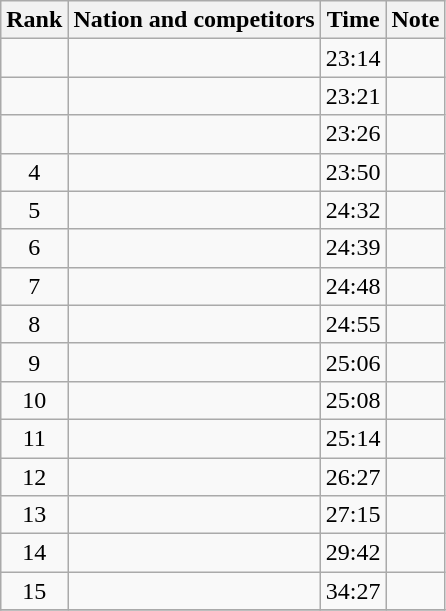<table class="wikitable sortable" style="text-align:center;">
<tr>
<th>Rank</th>
<th>Nation and competitors</th>
<th>Time</th>
<th>Note</th>
</tr>
<tr>
<td></td>
<td style="text-align:left;"><small></small></td>
<td>23:14</td>
<td></td>
</tr>
<tr>
<td></td>
<td style="text-align:left;"><small></small></td>
<td>23:21</td>
<td></td>
</tr>
<tr>
<td></td>
<td style="text-align:left;"><small></small></td>
<td>23:26</td>
<td></td>
</tr>
<tr>
<td data-sort-value="04">4</td>
<td style="text-align:left;"><small></small></td>
<td>23:50</td>
<td></td>
</tr>
<tr>
<td data-sort-value="05">5</td>
<td style="text-align:left;"><small></small></td>
<td>24:32</td>
<td></td>
</tr>
<tr>
<td data-sort-value="06">6</td>
<td style="text-align:left;"><small></small></td>
<td>24:39</td>
<td></td>
</tr>
<tr>
<td data-sort-value="07">7</td>
<td style="text-align:left;"><small></small></td>
<td>24:48</td>
<td></td>
</tr>
<tr>
<td data-sort-value="08">8</td>
<td style="text-align:left;"><small></small></td>
<td>24:55</td>
<td></td>
</tr>
<tr>
<td data-sort-value="09">9</td>
<td style="text-align:left;"><small></small></td>
<td>25:06</td>
<td></td>
</tr>
<tr>
<td data-sort-value="10">10</td>
<td style="text-align:left;"><small></small></td>
<td>25:08</td>
<td></td>
</tr>
<tr>
<td data-sort-value="11">11</td>
<td style="text-align:left;"><small></small></td>
<td>25:14</td>
<td></td>
</tr>
<tr>
<td data-sort-value="12">12</td>
<td style="text-align:left;"><small></small></td>
<td>26:27</td>
<td></td>
</tr>
<tr>
<td data-sort-value="13">13</td>
<td style="text-align:left;"><small></small></td>
<td>27:15</td>
<td></td>
</tr>
<tr>
<td data-sort-value="14">14</td>
<td style="text-align:left;"><small></small></td>
<td>29:42</td>
<td></td>
</tr>
<tr>
<td data-sort-value="15">15</td>
<td style="text-align:left;"><small></small></td>
<td>34:27</td>
<td></td>
</tr>
<tr>
</tr>
</table>
